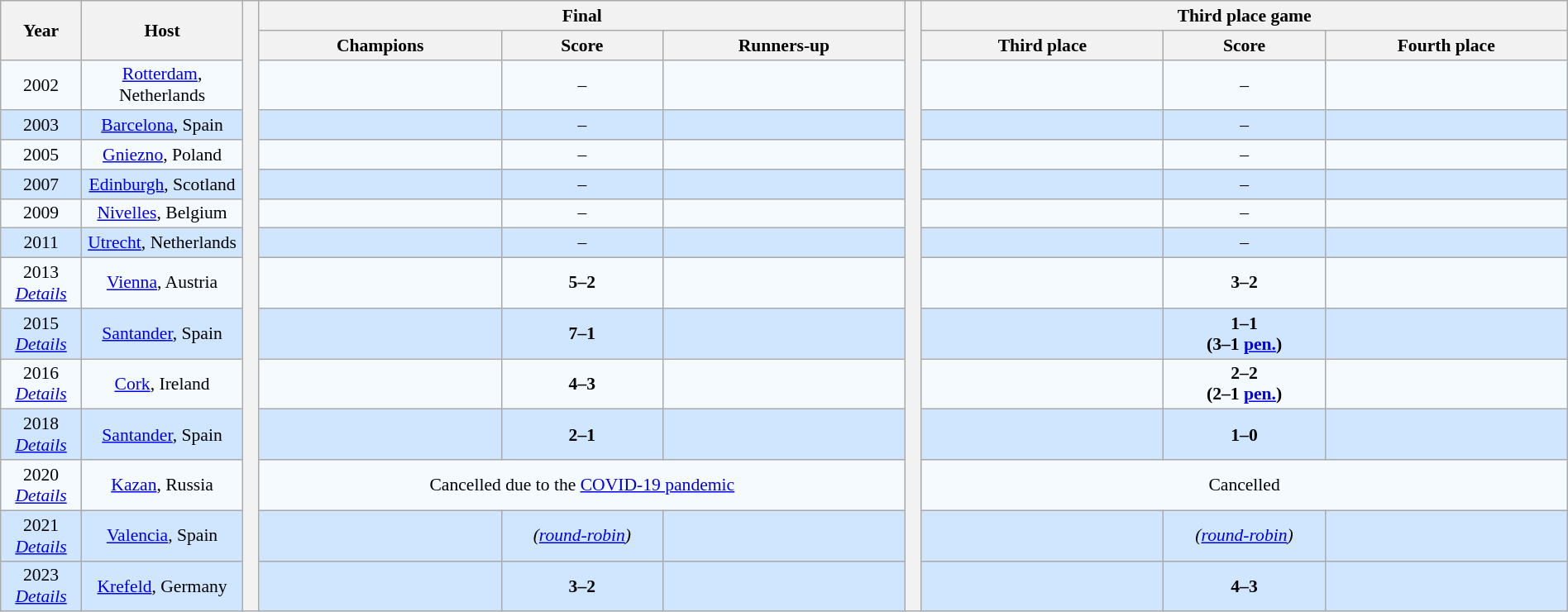<table class="wikitable" style="font-size:90%; width: 100%; text-align: center;">
<tr>
<th rowspan=2 width=5%>Year</th>
<th rowspan=2 width=10%>Host</th>
<th width=1% rowspan=15></th>
<th colspan=3>Final</th>
<th width=1% rowspan=15></th>
<th colspan=3>Third place game</th>
</tr>
<tr>
<th width=15%>Champions</th>
<th width=10%>Score</th>
<th width=15%>Runners-up</th>
<th width=15%>Third place</th>
<th width=10%>Score</th>
<th width=15%>Fourth place</th>
</tr>
<tr style="background:#F5FAFF;">
<td>2002</td>
<td><a href='#'>Rotterdam</a>, Netherlands</td>
<td><strong></strong></td>
<td>–</td>
<td></td>
<td></td>
<td>–</td>
<td></td>
</tr>
<tr style="background:#D0E6FF;">
<td>2003</td>
<td><a href='#'>Barcelona</a>, Spain</td>
<td><strong></strong></td>
<td>–</td>
<td></td>
<td></td>
<td>–</td>
<td></td>
</tr>
<tr style="background:#F5FAFF;">
<td>2005</td>
<td><a href='#'>Gniezno</a>, Poland</td>
<td><strong></strong></td>
<td>–</td>
<td></td>
<td></td>
<td>–</td>
<td></td>
</tr>
<tr style="background:#D0E6FF;">
<td>2007</td>
<td><a href='#'>Edinburgh</a>, Scotland</td>
<td><strong></strong></td>
<td>–</td>
<td></td>
<td></td>
<td>–</td>
<td></td>
</tr>
<tr style="background:#F5FAFF;">
<td>2009</td>
<td><a href='#'>Nivelles</a>, Belgium</td>
<td><strong></strong></td>
<td>–</td>
<td></td>
<td></td>
<td>–</td>
<td></td>
</tr>
<tr style="background:#D0E6FF;">
<td>2011</td>
<td><a href='#'>Utrecht</a>, Netherlands</td>
<td><strong></strong></td>
<td>–</td>
<td></td>
<td></td>
<td>–</td>
<td></td>
</tr>
<tr style="background:#F5FAFF;">
<td>2013<br><em><a href='#'>Details</a></em></td>
<td><a href='#'>Vienna</a>, Austria</td>
<td><strong></strong></td>
<td><strong>5–2</strong></td>
<td></td>
<td></td>
<td><strong>3–2</strong></td>
<td></td>
</tr>
<tr style="background:#D0E6FF;">
<td>2015<br><em><a href='#'>Details</a></em></td>
<td><a href='#'>Santander</a>, Spain</td>
<td><strong></strong></td>
<td><strong>7–1</strong></td>
<td></td>
<td></td>
<td><strong>1–1</strong><br><strong>(3–1 <a href='#'>pen.</a>)</strong></td>
<td></td>
</tr>
<tr style="background:#F5FAFF;">
<td>2016<br><em><a href='#'>Details</a></em></td>
<td><a href='#'>Cork</a>, Ireland</td>
<td><strong></strong></td>
<td><strong>4–3</strong></td>
<td></td>
<td></td>
<td><strong>2–2</strong><br><strong>(2–1 <a href='#'>pen.</a>)</strong></td>
<td></td>
</tr>
<tr style="background:#D0E6FF;">
<td>2018<br><em><a href='#'>Details</a></em></td>
<td><a href='#'>Santander</a>, Spain</td>
<td><strong></strong></td>
<td><strong>2–1</strong></td>
<td></td>
<td></td>
<td><strong>1–0</strong></td>
<td></td>
</tr>
<tr style="background:#F5FAFF;">
<td>2020<br><em><a href='#'>Details</a></em></td>
<td><a href='#'>Kazan</a>, Russia</td>
<td colspan=3>Cancelled due to the <a href='#'>COVID-19 pandemic</a></td>
<td colspan=3>Cancelled</td>
</tr>
<tr style="background:#D0E6FF;">
<td>2021<br><em><a href='#'>Details</a></em></td>
<td><a href='#'>Valencia</a>, Spain</td>
<td><strong></strong></td>
<td><em>(<a href='#'>round-robin</a>)</em></td>
<td></td>
<td></td>
<td><em>(<a href='#'>round-robin</a>)</em></td>
<td></td>
</tr>
<tr style="background:#D0E6FF;">
<td>2023<br><em><a href='#'>Details</a></em></td>
<td><a href='#'>Krefeld</a>, Germany</td>
<td><strong></strong></td>
<td><strong>3–2</strong></td>
<td></td>
<td></td>
<td><strong>4–3</strong></td>
<td></td>
</tr>
</table>
